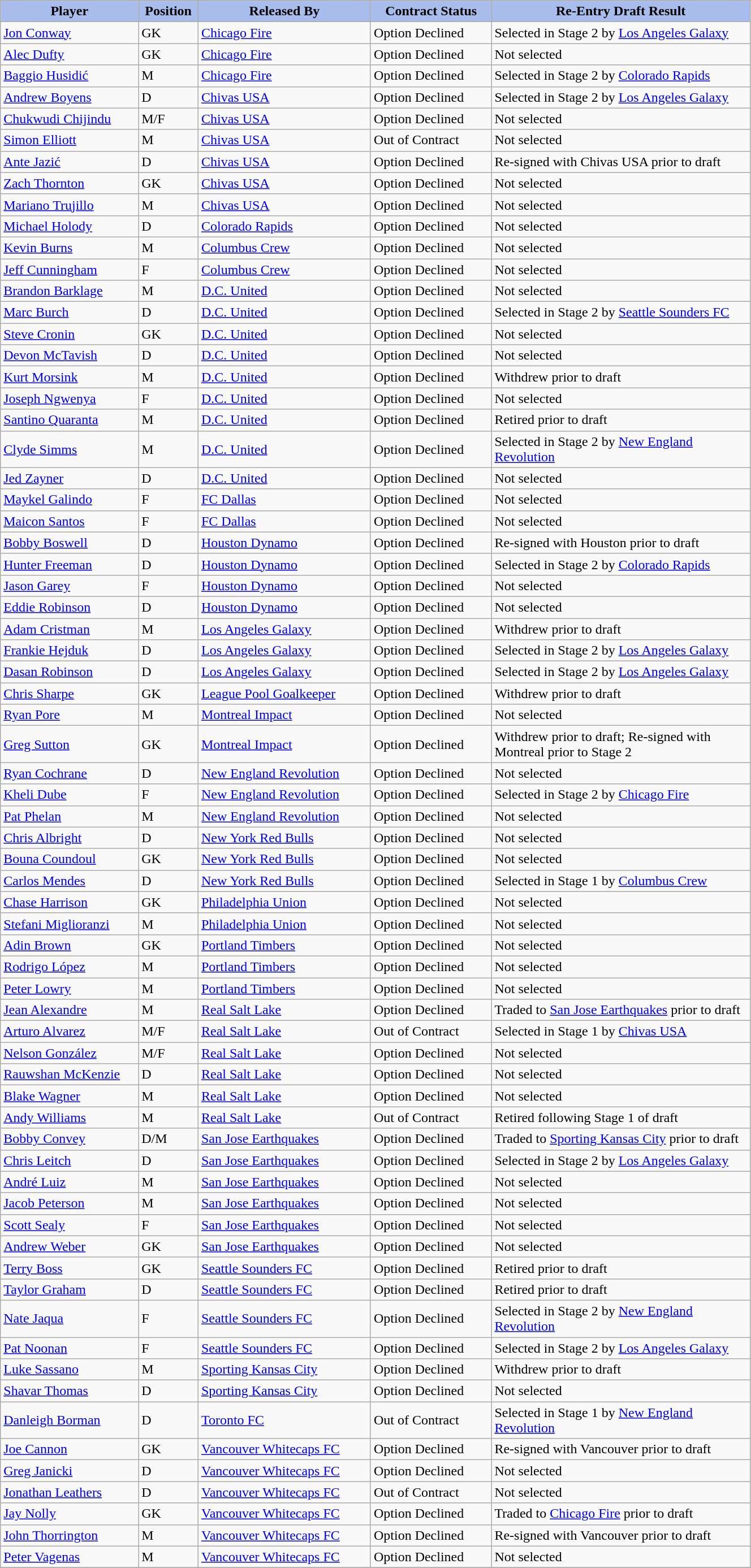<table class="wikitable sortable" style="width:70%">
<tr>
<th style="background:#A8BDEC;" width=16%>Player</th>
<th width=6% style="background:#A8BDEC;">Position</th>
<th width=20% style="background:#A8BDEC;">Released By</th>
<th width=14% style="background:#A8BDEC;">Contract Status</th>
<th width=30% style="background:#A8BDEC;">Re-Entry Draft Result</th>
</tr>
<tr>
<td><a href='#'>Jon Conway</a></td>
<td>GK</td>
<td><a href='#'>Chicago Fire</a></td>
<td>Option Declined</td>
<td>Selected in Stage 2 by <a href='#'>Los Angeles Galaxy</a></td>
</tr>
<tr>
<td><a href='#'>Alec Dufty</a></td>
<td>GK</td>
<td><a href='#'>Chicago Fire</a></td>
<td>Option Declined</td>
<td>Not selected</td>
</tr>
<tr>
<td><a href='#'>Baggio Husidić</a></td>
<td>M</td>
<td><a href='#'>Chicago Fire</a></td>
<td>Option Declined</td>
<td>Selected in Stage 2 by <a href='#'>Colorado Rapids</a></td>
</tr>
<tr>
<td><a href='#'>Andrew Boyens</a></td>
<td>D</td>
<td><a href='#'>Chivas USA</a></td>
<td>Option Declined</td>
<td>Selected in Stage 2 by <a href='#'>Los Angeles Galaxy</a></td>
</tr>
<tr>
<td><a href='#'>Chukwudi Chijindu</a></td>
<td>M/F</td>
<td><a href='#'>Chivas USA</a></td>
<td>Option Declined</td>
<td>Not selected</td>
</tr>
<tr>
<td><a href='#'>Simon Elliott</a></td>
<td>M</td>
<td><a href='#'>Chivas USA</a></td>
<td>Out of Contract</td>
<td>Not selected</td>
</tr>
<tr>
<td><a href='#'>Ante Jazić</a></td>
<td>D</td>
<td><a href='#'>Chivas USA</a></td>
<td>Option Declined</td>
<td>Re-signed with Chivas USA prior to draft</td>
</tr>
<tr>
<td><a href='#'>Zach Thornton</a></td>
<td>GK</td>
<td><a href='#'>Chivas USA</a></td>
<td>Option Declined</td>
<td>Not selected</td>
</tr>
<tr>
<td><a href='#'>Mariano Trujillo</a></td>
<td>M</td>
<td><a href='#'>Chivas USA</a></td>
<td>Option Declined</td>
<td>Not selected</td>
</tr>
<tr>
<td><a href='#'>Michael Holody</a></td>
<td>D</td>
<td><a href='#'>Colorado Rapids</a></td>
<td>Option Declined</td>
<td>Not selected</td>
</tr>
<tr>
<td><a href='#'>Kevin Burns</a></td>
<td>M</td>
<td><a href='#'>Columbus Crew</a></td>
<td>Option Declined</td>
<td>Not selected</td>
</tr>
<tr>
<td><a href='#'>Jeff Cunningham</a></td>
<td>F</td>
<td><a href='#'>Columbus Crew</a></td>
<td>Option Declined</td>
<td>Not selected</td>
</tr>
<tr>
<td><a href='#'>Brandon Barklage</a></td>
<td>M</td>
<td><a href='#'>D.C. United</a></td>
<td>Option Declined</td>
<td>Not selected</td>
</tr>
<tr>
<td><a href='#'>Marc Burch</a></td>
<td>D</td>
<td><a href='#'>D.C. United</a></td>
<td>Option Declined</td>
<td>Selected in Stage 2 by <a href='#'>Seattle Sounders FC</a></td>
</tr>
<tr>
<td><a href='#'>Steve Cronin</a></td>
<td>GK</td>
<td><a href='#'>D.C. United</a></td>
<td>Option Declined</td>
<td>Not selected</td>
</tr>
<tr>
<td><a href='#'>Devon McTavish</a></td>
<td>D</td>
<td><a href='#'>D.C. United</a></td>
<td>Option Declined</td>
<td>Not selected</td>
</tr>
<tr>
<td><a href='#'>Kurt Morsink</a></td>
<td>M</td>
<td><a href='#'>D.C. United</a></td>
<td>Option Declined</td>
<td>Withdrew prior to draft</td>
</tr>
<tr>
<td><a href='#'>Joseph Ngwenya</a></td>
<td>F</td>
<td><a href='#'>D.C. United</a></td>
<td>Option Declined</td>
<td>Not selected</td>
</tr>
<tr>
<td><a href='#'>Santino Quaranta</a></td>
<td>M</td>
<td><a href='#'>D.C. United</a></td>
<td>Option Declined</td>
<td>Retired prior to draft</td>
</tr>
<tr>
<td><a href='#'>Clyde Simms</a></td>
<td>M</td>
<td><a href='#'>D.C. United</a></td>
<td>Option Declined</td>
<td>Selected in Stage 2 by <a href='#'>New England Revolution</a></td>
</tr>
<tr>
<td><a href='#'>Jed Zayner</a></td>
<td>D</td>
<td><a href='#'>D.C. United</a></td>
<td>Option Declined</td>
<td>Not selected</td>
</tr>
<tr>
<td><a href='#'>Maykel Galindo</a></td>
<td>F</td>
<td><a href='#'>FC Dallas</a></td>
<td>Option Declined</td>
<td>Not selected</td>
</tr>
<tr>
<td><a href='#'>Maicon Santos</a></td>
<td>F</td>
<td><a href='#'>FC Dallas</a></td>
<td>Option Declined</td>
<td>Not selected</td>
</tr>
<tr>
<td><a href='#'>Bobby Boswell</a></td>
<td>D</td>
<td><a href='#'>Houston Dynamo</a></td>
<td>Option Declined</td>
<td>Re-signed with Houston prior to draft</td>
</tr>
<tr>
<td><a href='#'>Hunter Freeman</a></td>
<td>D</td>
<td><a href='#'>Houston Dynamo</a></td>
<td>Option Declined</td>
<td>Selected in Stage 2 by <a href='#'>Colorado Rapids</a></td>
</tr>
<tr>
<td><a href='#'>Jason Garey</a></td>
<td>F</td>
<td><a href='#'>Houston Dynamo</a></td>
<td>Option Declined</td>
<td>Not selected</td>
</tr>
<tr>
<td><a href='#'>Eddie Robinson</a></td>
<td>D</td>
<td><a href='#'>Houston Dynamo</a></td>
<td>Option Declined</td>
<td>Not selected</td>
</tr>
<tr>
<td><a href='#'>Adam Cristman</a></td>
<td>M</td>
<td><a href='#'>Los Angeles Galaxy</a></td>
<td>Option Declined</td>
<td>Withdrew prior to draft</td>
</tr>
<tr>
<td><a href='#'>Frankie Hejduk</a></td>
<td>D</td>
<td><a href='#'>Los Angeles Galaxy</a></td>
<td>Option Declined</td>
<td>Selected in Stage 2 by <a href='#'>Los Angeles Galaxy</a></td>
</tr>
<tr>
<td><a href='#'>Dasan Robinson</a></td>
<td>D</td>
<td><a href='#'>Los Angeles Galaxy</a></td>
<td>Option Declined</td>
<td>Selected in Stage 2 by <a href='#'>Los Angeles Galaxy</a></td>
</tr>
<tr>
<td><a href='#'>Chris Sharpe</a></td>
<td>GK</td>
<td><a href='#'>League Pool Goalkeeper</a></td>
<td>Option Declined</td>
<td>Withdrew prior to draft</td>
</tr>
<tr>
<td><a href='#'>Ryan Pore</a></td>
<td>M</td>
<td><a href='#'>Montreal Impact</a></td>
<td>Option Declined</td>
<td>Not selected</td>
</tr>
<tr>
<td><a href='#'>Greg Sutton</a></td>
<td>GK</td>
<td><a href='#'>Montreal Impact</a></td>
<td>Option Declined</td>
<td>Withdrew prior to draft; Re-signed with Montreal prior to Stage 2</td>
</tr>
<tr>
<td><a href='#'>Ryan Cochrane</a></td>
<td>D</td>
<td><a href='#'>New England Revolution</a></td>
<td>Option Declined</td>
<td>Not selected</td>
</tr>
<tr>
<td><a href='#'>Kheli Dube</a></td>
<td>F</td>
<td><a href='#'>New England Revolution</a></td>
<td>Option Declined</td>
<td>Selected in Stage 2 by <a href='#'>Chicago Fire</a></td>
</tr>
<tr>
<td><a href='#'>Pat Phelan</a></td>
<td>M</td>
<td><a href='#'>New England Revolution</a></td>
<td>Option Declined</td>
<td>Not selected</td>
</tr>
<tr>
<td><a href='#'>Chris Albright</a></td>
<td>D</td>
<td><a href='#'>New York Red Bulls</a></td>
<td>Option Declined</td>
<td>Not selected</td>
</tr>
<tr>
<td><a href='#'>Bouna Coundoul</a></td>
<td>GK</td>
<td><a href='#'>New York Red Bulls</a></td>
<td>Option Declined</td>
<td>Not selected</td>
</tr>
<tr>
<td><a href='#'>Carlos Mendes</a></td>
<td>D</td>
<td><a href='#'>New York Red Bulls</a></td>
<td>Option Declined</td>
<td>Selected in Stage 1 by <a href='#'>Columbus Crew</a></td>
</tr>
<tr>
<td><a href='#'>Chase Harrison</a></td>
<td>GK</td>
<td><a href='#'>Philadelphia Union</a></td>
<td>Option Declined</td>
<td>Not selected</td>
</tr>
<tr>
<td><a href='#'>Stefani Miglioranzi</a></td>
<td>M</td>
<td><a href='#'>Philadelphia Union</a></td>
<td>Option Declined</td>
<td>Not selected</td>
</tr>
<tr>
<td><a href='#'>Adin Brown</a></td>
<td>GK</td>
<td><a href='#'>Portland Timbers</a></td>
<td>Option Declined</td>
<td>Not selected</td>
</tr>
<tr>
<td><a href='#'>Rodrigo López</a></td>
<td>M</td>
<td><a href='#'>Portland Timbers</a></td>
<td>Option Declined</td>
<td>Not selected</td>
</tr>
<tr>
<td><a href='#'>Peter Lowry</a></td>
<td>M</td>
<td><a href='#'>Portland Timbers</a></td>
<td>Option Declined</td>
<td>Not selected</td>
</tr>
<tr>
<td><a href='#'>Jean Alexandre</a></td>
<td>M</td>
<td><a href='#'>Real Salt Lake</a></td>
<td>Option Declined</td>
<td>Traded to <a href='#'>San Jose Earthquakes</a> prior to draft</td>
</tr>
<tr>
<td><a href='#'>Arturo Alvarez</a></td>
<td>M/F</td>
<td><a href='#'>Real Salt Lake</a></td>
<td>Out of Contract</td>
<td>Selected in Stage 1 by <a href='#'>Chivas USA</a></td>
</tr>
<tr>
<td><a href='#'>Nelson González</a></td>
<td>M/F</td>
<td><a href='#'>Real Salt Lake</a></td>
<td>Option Declined</td>
<td>Not selected</td>
</tr>
<tr>
<td><a href='#'>Rauwshan McKenzie</a></td>
<td>D</td>
<td><a href='#'>Real Salt Lake</a></td>
<td>Option Declined</td>
<td>Not selected</td>
</tr>
<tr>
<td><a href='#'>Blake Wagner</a></td>
<td>M</td>
<td><a href='#'>Real Salt Lake</a></td>
<td>Option Declined</td>
<td>Not selected</td>
</tr>
<tr>
<td><a href='#'>Andy Williams</a></td>
<td>M</td>
<td><a href='#'>Real Salt Lake</a></td>
<td>Out of Contract</td>
<td>Retired following Stage 1 of draft</td>
</tr>
<tr>
<td><a href='#'>Bobby Convey</a></td>
<td>D/M</td>
<td><a href='#'>San Jose Earthquakes</a></td>
<td>Option Declined</td>
<td>Traded to <a href='#'>Sporting Kansas City</a> prior to draft</td>
</tr>
<tr>
<td><a href='#'>Chris Leitch</a></td>
<td>D</td>
<td><a href='#'>San Jose Earthquakes</a></td>
<td>Option Declined</td>
<td>Selected in Stage 2 by <a href='#'>Los Angeles Galaxy</a></td>
</tr>
<tr>
<td><a href='#'>André Luiz</a></td>
<td>M</td>
<td><a href='#'>San Jose Earthquakes</a></td>
<td>Option Declined</td>
<td>Not selected</td>
</tr>
<tr>
<td><a href='#'>Jacob Peterson</a></td>
<td>M</td>
<td><a href='#'>San Jose Earthquakes</a></td>
<td>Option Declined</td>
<td>Not selected</td>
</tr>
<tr>
<td><a href='#'>Scott Sealy</a></td>
<td>F</td>
<td><a href='#'>San Jose Earthquakes</a></td>
<td>Option Declined</td>
<td>Not selected</td>
</tr>
<tr>
<td><a href='#'>Andrew Weber</a></td>
<td>GK</td>
<td><a href='#'>San Jose Earthquakes</a></td>
<td>Option Declined</td>
<td>Not selected</td>
</tr>
<tr>
<td><a href='#'>Terry Boss</a></td>
<td>GK</td>
<td><a href='#'>Seattle Sounders FC</a></td>
<td>Option Declined</td>
<td>Retired prior to draft</td>
</tr>
<tr>
<td><a href='#'>Taylor Graham</a></td>
<td>D</td>
<td><a href='#'>Seattle Sounders FC</a></td>
<td>Option Declined</td>
<td>Retired prior to draft</td>
</tr>
<tr>
<td><a href='#'>Nate Jaqua</a></td>
<td>F</td>
<td><a href='#'>Seattle Sounders FC</a></td>
<td>Option Declined</td>
<td>Selected in Stage 2 by <a href='#'>New England Revolution</a></td>
</tr>
<tr>
<td><a href='#'>Pat Noonan</a></td>
<td>F</td>
<td><a href='#'>Seattle Sounders FC</a></td>
<td>Option Declined</td>
<td>Selected in Stage 2 by <a href='#'>Los Angeles Galaxy</a></td>
</tr>
<tr>
<td><a href='#'>Luke Sassano</a></td>
<td>M</td>
<td><a href='#'>Sporting Kansas City</a></td>
<td>Option Declined</td>
<td>Withdrew prior to draft</td>
</tr>
<tr>
<td><a href='#'>Shavar Thomas</a></td>
<td>D</td>
<td><a href='#'>Sporting Kansas City</a></td>
<td>Option Declined</td>
<td>Not selected</td>
</tr>
<tr>
<td><a href='#'>Danleigh Borman</a></td>
<td>D</td>
<td><a href='#'>Toronto FC</a></td>
<td>Out of Contract</td>
<td>Selected in Stage 1 by <a href='#'>New England Revolution</a></td>
</tr>
<tr>
<td><a href='#'>Joe Cannon</a></td>
<td>GK</td>
<td><a href='#'>Vancouver Whitecaps FC</a></td>
<td>Option Declined</td>
<td>Re-signed with Vancouver prior to draft</td>
</tr>
<tr>
<td><a href='#'>Greg Janicki</a></td>
<td>D</td>
<td><a href='#'>Vancouver Whitecaps FC</a></td>
<td>Option Declined</td>
<td>Not selected</td>
</tr>
<tr>
<td><a href='#'>Jonathan Leathers</a></td>
<td>D</td>
<td><a href='#'>Vancouver Whitecaps FC</a></td>
<td>Out of Contract</td>
<td>Not selected</td>
</tr>
<tr>
<td><a href='#'>Jay Nolly</a></td>
<td>GK</td>
<td><a href='#'>Vancouver Whitecaps FC</a></td>
<td>Option Declined</td>
<td>Traded to <a href='#'>Chicago Fire</a> prior to draft</td>
</tr>
<tr>
<td><a href='#'>John Thorrington</a></td>
<td>M</td>
<td><a href='#'>Vancouver Whitecaps FC</a></td>
<td>Option Declined</td>
<td>Re-signed with Vancouver prior to draft</td>
</tr>
<tr>
<td><a href='#'>Peter Vagenas</a></td>
<td>M</td>
<td><a href='#'>Vancouver Whitecaps FC</a></td>
<td>Option Declined</td>
<td>Not selected</td>
</tr>
<tr>
</tr>
</table>
